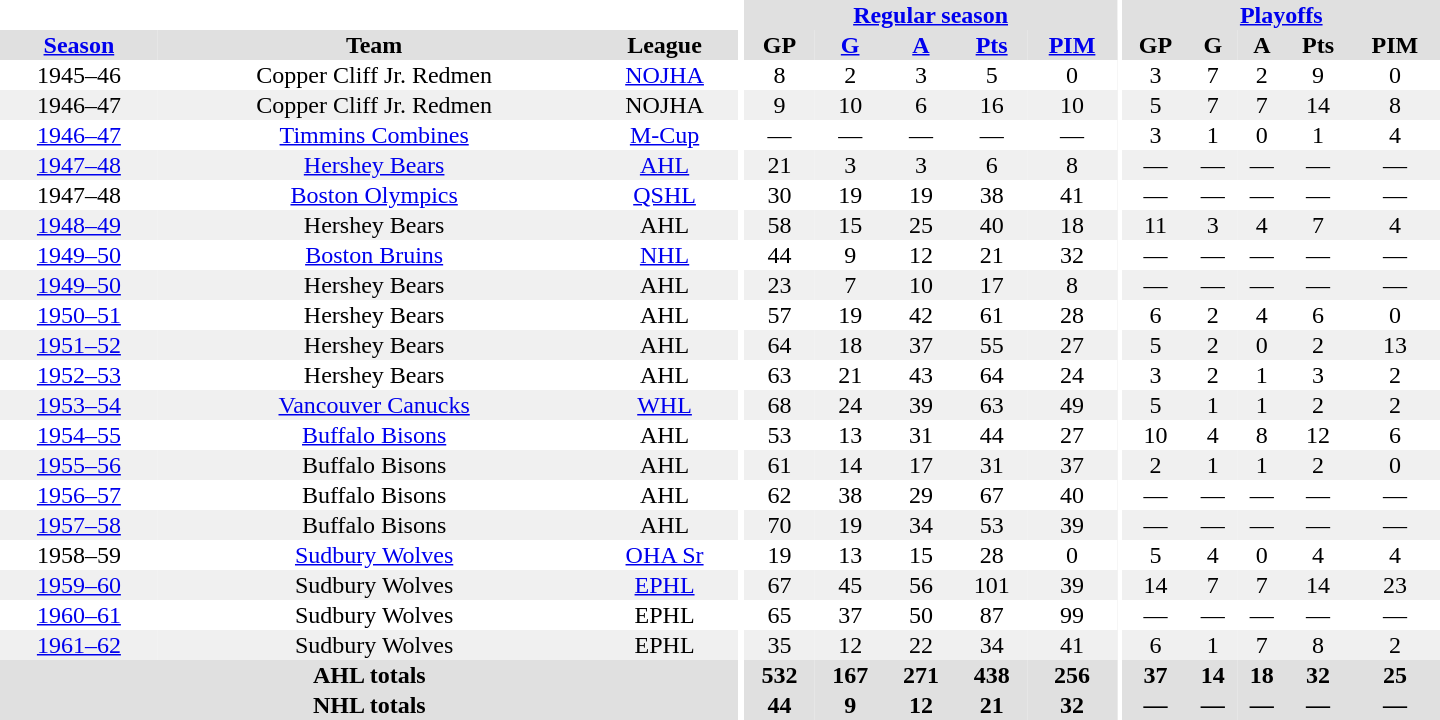<table border="0" cellpadding="1" cellspacing="0" style="text-align:center; width:60em">
<tr bgcolor="#e0e0e0">
<th colspan="3" bgcolor="#ffffff"></th>
<th rowspan="100" bgcolor="#ffffff"></th>
<th colspan="5"><a href='#'>Regular season</a></th>
<th rowspan="100" bgcolor="#ffffff"></th>
<th colspan="5"><a href='#'>Playoffs</a></th>
</tr>
<tr bgcolor="#e0e0e0">
<th><a href='#'>Season</a></th>
<th>Team</th>
<th>League</th>
<th>GP</th>
<th><a href='#'>G</a></th>
<th><a href='#'>A</a></th>
<th><a href='#'>Pts</a></th>
<th><a href='#'>PIM</a></th>
<th>GP</th>
<th>G</th>
<th>A</th>
<th>Pts</th>
<th>PIM</th>
</tr>
<tr>
<td>1945–46</td>
<td>Copper Cliff Jr. Redmen</td>
<td><a href='#'>NOJHA</a></td>
<td>8</td>
<td>2</td>
<td>3</td>
<td>5</td>
<td>0</td>
<td>3</td>
<td>7</td>
<td>2</td>
<td>9</td>
<td>0</td>
</tr>
<tr bgcolor="#f0f0f0">
<td>1946–47</td>
<td>Copper Cliff Jr. Redmen</td>
<td>NOJHA</td>
<td>9</td>
<td>10</td>
<td>6</td>
<td>16</td>
<td>10</td>
<td>5</td>
<td>7</td>
<td>7</td>
<td>14</td>
<td>8</td>
</tr>
<tr>
<td><a href='#'>1946–47</a></td>
<td><a href='#'>Timmins Combines</a></td>
<td><a href='#'>M-Cup</a></td>
<td>—</td>
<td>—</td>
<td>—</td>
<td>—</td>
<td>—</td>
<td>3</td>
<td>1</td>
<td>0</td>
<td>1</td>
<td>4</td>
</tr>
<tr bgcolor="#f0f0f0">
<td><a href='#'>1947–48</a></td>
<td><a href='#'>Hershey Bears</a></td>
<td><a href='#'>AHL</a></td>
<td>21</td>
<td>3</td>
<td>3</td>
<td>6</td>
<td>8</td>
<td>—</td>
<td>—</td>
<td>—</td>
<td>—</td>
<td>—</td>
</tr>
<tr>
<td>1947–48</td>
<td><a href='#'>Boston Olympics</a></td>
<td><a href='#'>QSHL</a></td>
<td>30</td>
<td>19</td>
<td>19</td>
<td>38</td>
<td>41</td>
<td>—</td>
<td>—</td>
<td>—</td>
<td>—</td>
<td>—</td>
</tr>
<tr bgcolor="#f0f0f0">
<td><a href='#'>1948–49</a></td>
<td>Hershey Bears</td>
<td>AHL</td>
<td>58</td>
<td>15</td>
<td>25</td>
<td>40</td>
<td>18</td>
<td>11</td>
<td>3</td>
<td>4</td>
<td>7</td>
<td>4</td>
</tr>
<tr>
<td><a href='#'>1949–50</a></td>
<td><a href='#'>Boston Bruins</a></td>
<td><a href='#'>NHL</a></td>
<td>44</td>
<td>9</td>
<td>12</td>
<td>21</td>
<td>32</td>
<td>—</td>
<td>—</td>
<td>—</td>
<td>—</td>
<td>—</td>
</tr>
<tr bgcolor="#f0f0f0">
<td><a href='#'>1949–50</a></td>
<td>Hershey Bears</td>
<td>AHL</td>
<td>23</td>
<td>7</td>
<td>10</td>
<td>17</td>
<td>8</td>
<td>—</td>
<td>—</td>
<td>—</td>
<td>—</td>
<td>—</td>
</tr>
<tr>
<td><a href='#'>1950–51</a></td>
<td>Hershey Bears</td>
<td>AHL</td>
<td>57</td>
<td>19</td>
<td>42</td>
<td>61</td>
<td>28</td>
<td>6</td>
<td>2</td>
<td>4</td>
<td>6</td>
<td>0</td>
</tr>
<tr bgcolor="#f0f0f0">
<td><a href='#'>1951–52</a></td>
<td>Hershey Bears</td>
<td>AHL</td>
<td>64</td>
<td>18</td>
<td>37</td>
<td>55</td>
<td>27</td>
<td>5</td>
<td>2</td>
<td>0</td>
<td>2</td>
<td>13</td>
</tr>
<tr>
<td><a href='#'>1952–53</a></td>
<td>Hershey Bears</td>
<td>AHL</td>
<td>63</td>
<td>21</td>
<td>43</td>
<td>64</td>
<td>24</td>
<td>3</td>
<td>2</td>
<td>1</td>
<td>3</td>
<td>2</td>
</tr>
<tr bgcolor="#f0f0f0">
<td><a href='#'>1953–54</a></td>
<td><a href='#'>Vancouver Canucks</a></td>
<td><a href='#'>WHL</a></td>
<td>68</td>
<td>24</td>
<td>39</td>
<td>63</td>
<td>49</td>
<td>5</td>
<td>1</td>
<td>1</td>
<td>2</td>
<td>2</td>
</tr>
<tr>
<td><a href='#'>1954–55</a></td>
<td><a href='#'>Buffalo Bisons</a></td>
<td>AHL</td>
<td>53</td>
<td>13</td>
<td>31</td>
<td>44</td>
<td>27</td>
<td>10</td>
<td>4</td>
<td>8</td>
<td>12</td>
<td>6</td>
</tr>
<tr bgcolor="#f0f0f0">
<td><a href='#'>1955–56</a></td>
<td>Buffalo Bisons</td>
<td>AHL</td>
<td>61</td>
<td>14</td>
<td>17</td>
<td>31</td>
<td>37</td>
<td>2</td>
<td>1</td>
<td>1</td>
<td>2</td>
<td>0</td>
</tr>
<tr>
<td><a href='#'>1956–57</a></td>
<td>Buffalo Bisons</td>
<td>AHL</td>
<td>62</td>
<td>38</td>
<td>29</td>
<td>67</td>
<td>40</td>
<td>—</td>
<td>—</td>
<td>—</td>
<td>—</td>
<td>—</td>
</tr>
<tr bgcolor="#f0f0f0">
<td><a href='#'>1957–58</a></td>
<td>Buffalo Bisons</td>
<td>AHL</td>
<td>70</td>
<td>19</td>
<td>34</td>
<td>53</td>
<td>39</td>
<td>—</td>
<td>—</td>
<td>—</td>
<td>—</td>
<td>—</td>
</tr>
<tr>
<td>1958–59</td>
<td><a href='#'>Sudbury Wolves</a></td>
<td><a href='#'>OHA Sr</a></td>
<td>19</td>
<td>13</td>
<td>15</td>
<td>28</td>
<td>0</td>
<td>5</td>
<td>4</td>
<td>0</td>
<td>4</td>
<td>4</td>
</tr>
<tr bgcolor="#f0f0f0">
<td><a href='#'>1959–60</a></td>
<td>Sudbury Wolves</td>
<td><a href='#'>EPHL</a></td>
<td>67</td>
<td>45</td>
<td>56</td>
<td>101</td>
<td>39</td>
<td>14</td>
<td>7</td>
<td>7</td>
<td>14</td>
<td>23</td>
</tr>
<tr>
<td><a href='#'>1960–61</a></td>
<td>Sudbury Wolves</td>
<td>EPHL</td>
<td>65</td>
<td>37</td>
<td>50</td>
<td>87</td>
<td>99</td>
<td>—</td>
<td>—</td>
<td>—</td>
<td>—</td>
<td>—</td>
</tr>
<tr bgcolor="#f0f0f0">
<td><a href='#'>1961–62</a></td>
<td>Sudbury Wolves</td>
<td>EPHL</td>
<td>35</td>
<td>12</td>
<td>22</td>
<td>34</td>
<td>41</td>
<td>6</td>
<td>1</td>
<td>7</td>
<td>8</td>
<td>2</td>
</tr>
<tr bgcolor="#e0e0e0">
<th colspan="3">AHL totals</th>
<th>532</th>
<th>167</th>
<th>271</th>
<th>438</th>
<th>256</th>
<th>37</th>
<th>14</th>
<th>18</th>
<th>32</th>
<th>25</th>
</tr>
<tr bgcolor="#e0e0e0">
<th colspan="3">NHL totals</th>
<th>44</th>
<th>9</th>
<th>12</th>
<th>21</th>
<th>32</th>
<th>—</th>
<th>—</th>
<th>—</th>
<th>—</th>
<th>—</th>
</tr>
</table>
